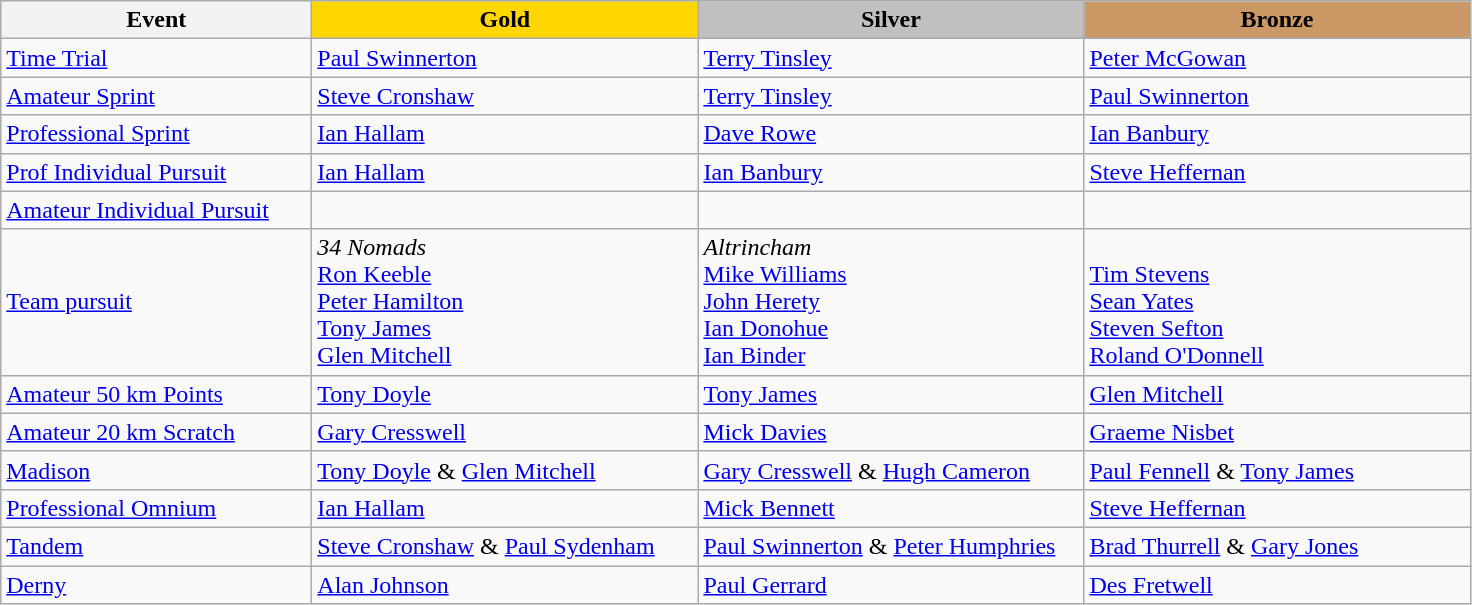<table class="wikitable" style="font-size: 100%">
<tr>
<th width=200>Event</th>
<th width=250 style="background-color: gold;">Gold</th>
<th width=250 style="background-color: silver;">Silver</th>
<th width=250 style="background-color: #cc9966;">Bronze</th>
</tr>
<tr>
<td><a href='#'>Time Trial</a></td>
<td><a href='#'>Paul Swinnerton</a></td>
<td><a href='#'>Terry Tinsley</a></td>
<td><a href='#'>Peter McGowan</a></td>
</tr>
<tr>
<td><a href='#'>Amateur Sprint</a></td>
<td><a href='#'>Steve Cronshaw</a></td>
<td><a href='#'>Terry Tinsley</a></td>
<td><a href='#'>Paul Swinnerton</a></td>
</tr>
<tr>
<td><a href='#'>Professional Sprint</a></td>
<td><a href='#'>Ian Hallam</a></td>
<td><a href='#'>Dave Rowe</a></td>
<td><a href='#'>Ian Banbury</a></td>
</tr>
<tr>
<td><a href='#'>Prof Individual Pursuit</a></td>
<td><a href='#'>Ian Hallam</a></td>
<td><a href='#'>Ian Banbury</a></td>
<td><a href='#'>Steve Heffernan</a></td>
</tr>
<tr>
<td><a href='#'>Amateur Individual Pursuit</a></td>
<td></td>
<td></td>
<td></td>
</tr>
<tr>
<td><a href='#'>Team pursuit</a></td>
<td><em>34 Nomads</em><br><a href='#'>Ron Keeble</a><br> <a href='#'>Peter Hamilton</a><br> <a href='#'>Tony James</a><br> <a href='#'>Glen Mitchell</a></td>
<td><em>Altrincham</em><br><a href='#'>Mike Williams</a><br> <a href='#'>John Herety</a><br><a href='#'>Ian Donohue</a><br> <a href='#'>Ian Binder</a></td>
<td><br><a href='#'>Tim Stevens</a><br> <a href='#'>Sean Yates</a><br> <a href='#'>Steven Sefton</a><br> <a href='#'>Roland O'Donnell</a></td>
</tr>
<tr>
<td><a href='#'>Amateur 50 km Points</a></td>
<td><a href='#'>Tony Doyle</a></td>
<td><a href='#'>Tony James</a></td>
<td><a href='#'>Glen Mitchell</a></td>
</tr>
<tr>
<td><a href='#'>Amateur 20 km Scratch</a></td>
<td><a href='#'>Gary Cresswell</a></td>
<td><a href='#'>Mick Davies</a></td>
<td><a href='#'>Graeme Nisbet</a></td>
</tr>
<tr>
<td><a href='#'>Madison</a></td>
<td><a href='#'>Tony Doyle</a> & <a href='#'>Glen Mitchell</a></td>
<td><a href='#'>Gary Cresswell</a> & <a href='#'>Hugh Cameron</a></td>
<td><a href='#'>Paul Fennell</a> & <a href='#'>Tony James</a></td>
</tr>
<tr>
<td><a href='#'>Professional Omnium</a></td>
<td><a href='#'>Ian Hallam</a></td>
<td><a href='#'>Mick Bennett</a></td>
<td><a href='#'>Steve Heffernan</a></td>
</tr>
<tr>
<td><a href='#'>Tandem</a></td>
<td><a href='#'>Steve Cronshaw</a> & <a href='#'>Paul Sydenham</a></td>
<td><a href='#'>Paul Swinnerton</a> & <a href='#'>Peter Humphries</a></td>
<td><a href='#'>Brad Thurrell</a> & <a href='#'>Gary Jones</a></td>
</tr>
<tr>
<td><a href='#'>Derny</a></td>
<td><a href='#'>Alan Johnson</a></td>
<td><a href='#'>Paul Gerrard</a></td>
<td><a href='#'>Des Fretwell</a></td>
</tr>
</table>
